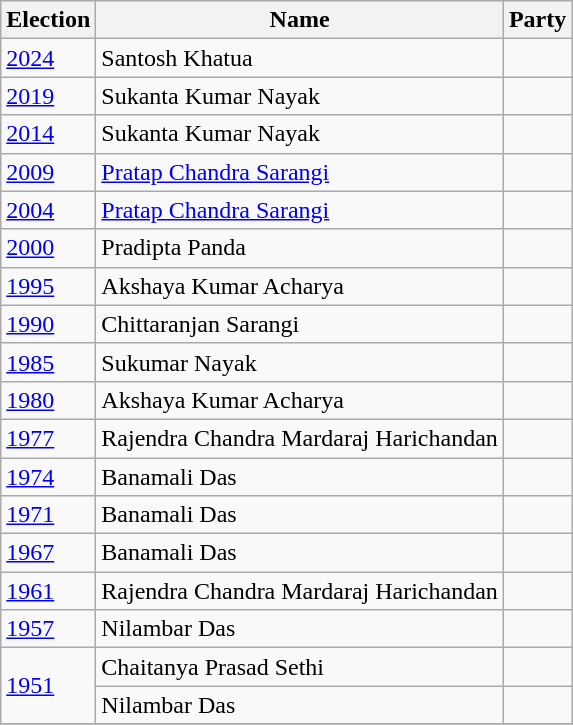<table class="wikitable sortable">
<tr>
<th>Election</th>
<th>Name</th>
<th colspan=2>Party</th>
</tr>
<tr>
<td><a href='#'>2024</a></td>
<td>Santosh Khatua</td>
<td></td>
</tr>
<tr>
<td><a href='#'>2019</a></td>
<td>Sukanta Kumar Nayak</td>
<td></td>
</tr>
<tr>
<td><a href='#'>2014</a></td>
<td>Sukanta Kumar Nayak</td>
<td></td>
</tr>
<tr>
<td><a href='#'>2009</a></td>
<td><a href='#'>Pratap Chandra Sarangi</a></td>
<td></td>
</tr>
<tr>
<td><a href='#'>2004</a></td>
<td><a href='#'>Pratap Chandra Sarangi</a></td>
<td></td>
</tr>
<tr>
<td><a href='#'>2000</a></td>
<td>Pradipta Panda</td>
<td></td>
</tr>
<tr>
<td><a href='#'>1995</a></td>
<td>Akshaya Kumar Acharya</td>
<td></td>
</tr>
<tr>
<td><a href='#'>1990</a></td>
<td>Chittaranjan Sarangi</td>
<td></td>
</tr>
<tr>
<td><a href='#'>1985</a></td>
<td>Sukumar Nayak</td>
<td></td>
</tr>
<tr>
<td><a href='#'>1980</a></td>
<td>Akshaya Kumar Acharya</td>
<td></td>
</tr>
<tr>
<td><a href='#'>1977</a></td>
<td>Rajendra Chandra Mardaraj Harichandan</td>
<td></td>
</tr>
<tr>
<td><a href='#'>1974</a></td>
<td>Banamali Das</td>
<td></td>
</tr>
<tr>
<td><a href='#'>1971</a></td>
<td>Banamali Das</td>
<td></td>
</tr>
<tr>
<td><a href='#'>1967</a></td>
<td>Banamali Das</td>
<td></td>
</tr>
<tr>
<td><a href='#'>1961</a></td>
<td>Rajendra Chandra Mardaraj Harichandan</td>
<td></td>
</tr>
<tr>
<td><a href='#'>1957</a></td>
<td>Nilambar Das</td>
<td></td>
</tr>
<tr>
<td rowspan="2"><a href='#'>1951</a></td>
<td>Chaitanya Prasad Sethi</td>
<td></td>
</tr>
<tr>
<td>Nilambar Das</td>
<td></td>
</tr>
<tr>
</tr>
</table>
